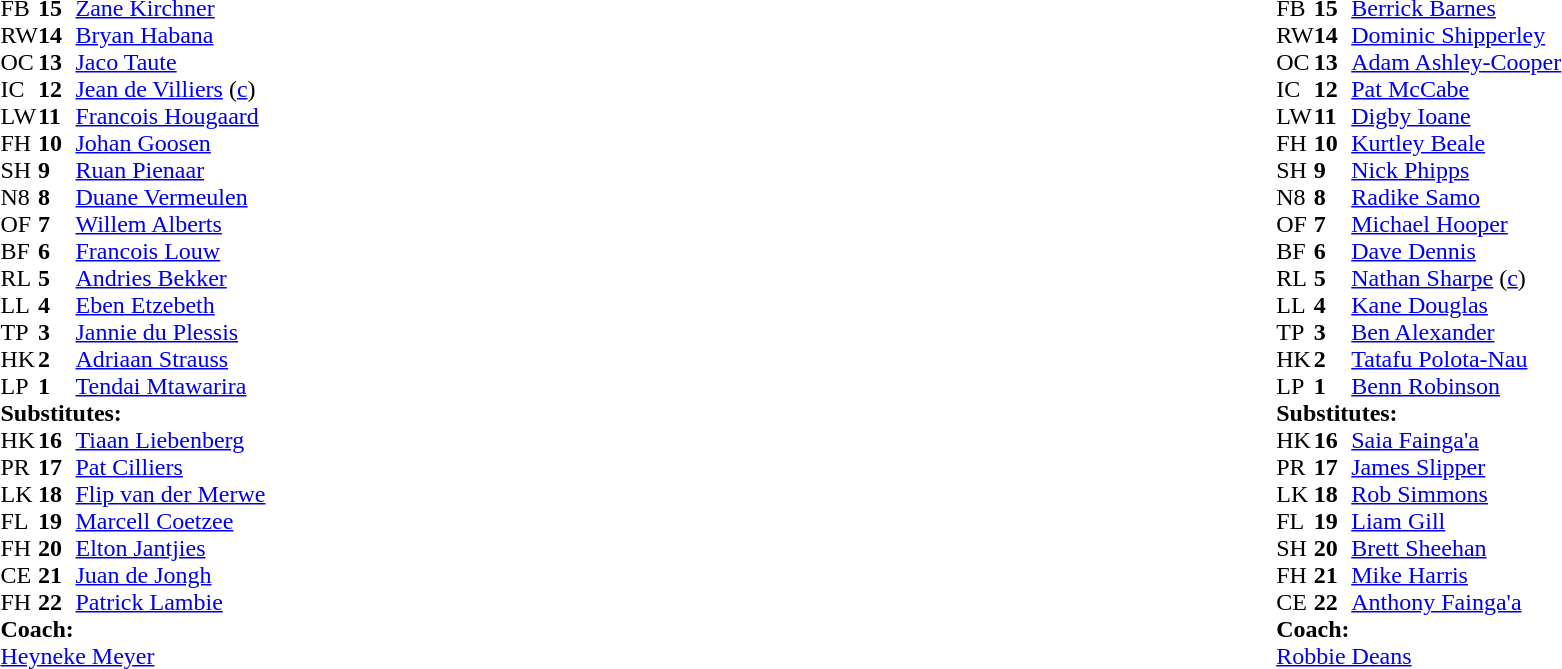<table style="width:100%">
<tr>
<td style="vertical-align:top; width:50%;"><br><table style="font-size: 100%" cellspacing="0" cellpadding="0">
<tr>
<th width="25"></th>
<th width="25"></th>
</tr>
<tr>
<td>FB</td>
<td><strong>15</strong></td>
<td><a href='#'>Zane Kirchner</a></td>
<td></td>
<td></td>
</tr>
<tr>
<td>RW</td>
<td><strong>14</strong></td>
<td><a href='#'>Bryan Habana</a></td>
</tr>
<tr>
<td>OC</td>
<td><strong>13</strong></td>
<td><a href='#'>Jaco Taute</a></td>
<td></td>
<td></td>
</tr>
<tr>
<td>IC</td>
<td><strong>12</strong></td>
<td><a href='#'>Jean de Villiers</a> (<a href='#'>c</a>)</td>
</tr>
<tr>
<td>LW</td>
<td><strong>11</strong></td>
<td><a href='#'>Francois Hougaard</a></td>
</tr>
<tr>
<td>FH</td>
<td><strong>10</strong></td>
<td><a href='#'>Johan Goosen</a></td>
<td></td>
<td></td>
</tr>
<tr>
<td>SH</td>
<td><strong>9</strong></td>
<td><a href='#'>Ruan Pienaar</a></td>
</tr>
<tr>
<td>N8</td>
<td><strong>8</strong></td>
<td><a href='#'>Duane Vermeulen</a></td>
</tr>
<tr>
<td>OF</td>
<td><strong>7</strong></td>
<td><a href='#'>Willem Alberts</a></td>
<td></td>
<td></td>
</tr>
<tr>
<td>BF</td>
<td><strong>6</strong></td>
<td><a href='#'>Francois Louw</a></td>
</tr>
<tr>
<td>RL</td>
<td><strong>5</strong></td>
<td><a href='#'>Andries Bekker</a></td>
</tr>
<tr>
<td>LL</td>
<td><strong>4</strong></td>
<td><a href='#'>Eben Etzebeth</a></td>
<td></td>
<td></td>
</tr>
<tr>
<td>TP</td>
<td><strong>3</strong></td>
<td><a href='#'>Jannie du Plessis</a></td>
<td></td>
<td></td>
</tr>
<tr>
<td>HK</td>
<td><strong>2</strong></td>
<td><a href='#'>Adriaan Strauss</a></td>
<td></td>
<td></td>
</tr>
<tr>
<td>LP</td>
<td><strong>1</strong></td>
<td><a href='#'>Tendai Mtawarira</a></td>
</tr>
<tr>
<td colspan=3><strong>Substitutes:</strong></td>
</tr>
<tr>
<td>HK</td>
<td><strong>16</strong></td>
<td><a href='#'>Tiaan Liebenberg</a></td>
<td></td>
<td></td>
</tr>
<tr>
<td>PR</td>
<td><strong>17</strong></td>
<td><a href='#'>Pat Cilliers</a></td>
<td></td>
<td></td>
</tr>
<tr>
<td>LK</td>
<td><strong>18</strong></td>
<td><a href='#'>Flip van der Merwe</a></td>
<td></td>
<td></td>
</tr>
<tr>
<td>FL</td>
<td><strong>19</strong></td>
<td><a href='#'>Marcell Coetzee</a></td>
<td></td>
<td></td>
</tr>
<tr>
<td>FH</td>
<td><strong>20</strong></td>
<td><a href='#'>Elton Jantjies</a></td>
<td></td>
<td></td>
</tr>
<tr>
<td>CE</td>
<td><strong>21</strong></td>
<td><a href='#'>Juan de Jongh</a></td>
<td></td>
<td></td>
</tr>
<tr>
<td>FH</td>
<td><strong>22</strong></td>
<td><a href='#'>Patrick Lambie</a></td>
<td></td>
<td></td>
</tr>
<tr>
<td colspan="3"><strong>Coach:</strong></td>
</tr>
<tr>
<td colspan="4"> <a href='#'>Heyneke Meyer</a></td>
</tr>
</table>
</td>
<td style="vertical-align:top"></td>
<td style="vertical-align:top; width:50%;"><br><table cellspacing="0" cellpadding="0" style="font-size:100%; margin:auto;">
<tr>
<th width="25"></th>
<th width="25"></th>
</tr>
<tr>
<td>FB</td>
<td><strong>15</strong></td>
<td><a href='#'>Berrick Barnes</a></td>
<td></td>
<td></td>
<td></td>
<td></td>
<td></td>
</tr>
<tr>
<td>RW</td>
<td><strong>14</strong></td>
<td><a href='#'>Dominic Shipperley</a></td>
</tr>
<tr>
<td>OC</td>
<td><strong>13</strong></td>
<td><a href='#'>Adam Ashley-Cooper</a></td>
<td></td>
<td></td>
</tr>
<tr>
<td>IC</td>
<td><strong>12</strong></td>
<td><a href='#'>Pat McCabe</a></td>
<td></td>
<td colspan=2></td>
</tr>
<tr>
<td>LW</td>
<td><strong>11</strong></td>
<td><a href='#'>Digby Ioane</a></td>
<td></td>
<td colspan=2></td>
<td></td>
</tr>
<tr>
<td>FH</td>
<td><strong>10</strong></td>
<td><a href='#'>Kurtley Beale</a></td>
</tr>
<tr>
<td>SH</td>
<td><strong>9</strong></td>
<td><a href='#'>Nick Phipps</a></td>
</tr>
<tr>
<td>N8</td>
<td><strong>8</strong></td>
<td><a href='#'>Radike Samo</a></td>
<td></td>
<td></td>
</tr>
<tr>
<td>OF</td>
<td><strong>7</strong></td>
<td><a href='#'>Michael Hooper</a></td>
</tr>
<tr>
<td>BF</td>
<td><strong>6</strong></td>
<td><a href='#'>Dave Dennis</a></td>
</tr>
<tr>
<td>RL</td>
<td><strong>5</strong></td>
<td><a href='#'>Nathan Sharpe</a> (<a href='#'>c</a>)</td>
</tr>
<tr>
<td>LL</td>
<td><strong>4</strong></td>
<td><a href='#'>Kane Douglas</a></td>
<td></td>
<td></td>
</tr>
<tr>
<td>TP</td>
<td><strong>3</strong></td>
<td><a href='#'>Ben Alexander</a></td>
<td></td>
<td></td>
<td></td>
</tr>
<tr>
<td>HK</td>
<td><strong>2</strong></td>
<td><a href='#'>Tatafu Polota-Nau</a></td>
</tr>
<tr>
<td>LP</td>
<td><strong>1</strong></td>
<td><a href='#'>Benn Robinson</a></td>
<td></td>
<td></td>
<td></td>
</tr>
<tr>
<td colspan=3><strong>Substitutes:</strong></td>
</tr>
<tr>
<td>HK</td>
<td><strong>16</strong></td>
<td><a href='#'>Saia Fainga'a</a></td>
</tr>
<tr>
<td>PR</td>
<td><strong>17</strong></td>
<td><a href='#'>James Slipper</a></td>
<td></td>
<td></td>
<td></td>
</tr>
<tr>
<td>LK</td>
<td><strong>18</strong></td>
<td><a href='#'>Rob Simmons</a></td>
<td></td>
<td></td>
</tr>
<tr>
<td>FL</td>
<td><strong>19</strong></td>
<td><a href='#'>Liam Gill</a></td>
<td></td>
<td></td>
</tr>
<tr>
<td>SH</td>
<td><strong>20</strong></td>
<td><a href='#'>Brett Sheehan</a></td>
<td></td>
<td></td>
<td></td>
<td></td>
</tr>
<tr>
<td>FH</td>
<td><strong>21</strong></td>
<td><a href='#'>Mike Harris</a></td>
<td></td>
<td></td>
</tr>
<tr>
<td>CE</td>
<td><strong>22</strong></td>
<td><a href='#'>Anthony Fainga'a</a></td>
<td></td>
<td></td>
<td> </td>
<td></td>
<td></td>
</tr>
<tr>
<td colspan="3"><strong>Coach:</strong></td>
</tr>
<tr>
<td colspan="4"> <a href='#'>Robbie Deans</a></td>
</tr>
</table>
</td>
</tr>
</table>
